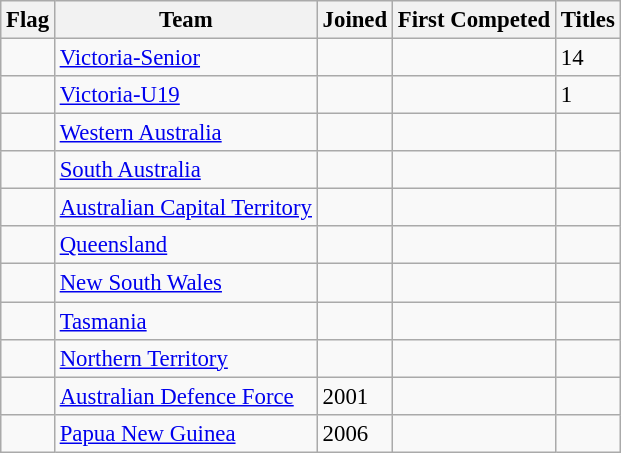<table class="wikitable" style="font-size: 95%;">
<tr>
<th>Flag</th>
<th>Team</th>
<th>Joined</th>
<th>First Competed</th>
<th>Titles</th>
</tr>
<tr>
<td></td>
<td><a href='#'>Victoria-Senior</a></td>
<td></td>
<td></td>
<td>14</td>
</tr>
<tr>
<td></td>
<td><a href='#'>Victoria-U19</a></td>
<td></td>
<td></td>
<td>1</td>
</tr>
<tr>
<td></td>
<td><a href='#'>Western Australia</a></td>
<td></td>
<td></td>
<td></td>
</tr>
<tr>
<td></td>
<td><a href='#'>South Australia</a></td>
<td></td>
<td></td>
<td></td>
</tr>
<tr>
<td></td>
<td><a href='#'>Australian Capital Territory</a></td>
<td></td>
<td></td>
<td></td>
</tr>
<tr>
<td></td>
<td><a href='#'>Queensland</a></td>
<td></td>
<td></td>
<td></td>
</tr>
<tr>
<td></td>
<td><a href='#'>New South Wales</a></td>
<td></td>
<td></td>
<td></td>
</tr>
<tr>
<td></td>
<td><a href='#'>Tasmania</a></td>
<td></td>
<td></td>
<td></td>
</tr>
<tr>
<td></td>
<td><a href='#'>Northern Territory</a></td>
<td></td>
<td></td>
<td></td>
</tr>
<tr>
<td></td>
<td><a href='#'>Australian Defence Force</a></td>
<td>2001</td>
<td></td>
<td></td>
</tr>
<tr>
<td></td>
<td><a href='#'>Papua New Guinea</a></td>
<td>2006</td>
<td></td>
<td></td>
</tr>
</table>
